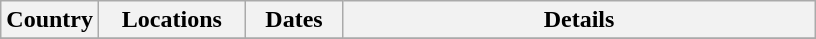<table class="wikitable sortable" border="1" style="margin: 1em auto 1em auto">
<tr>
<th scope="col" style="width: 12%;">Country</th>
<th scope="col" style="width: 18%;">Locations</th>
<th scope="col" style="width: 12%;">Dates</th>
<th scope="col" style="width: 58%;" class="unsortable">Details</th>
</tr>
<tr>
</tr>
</table>
